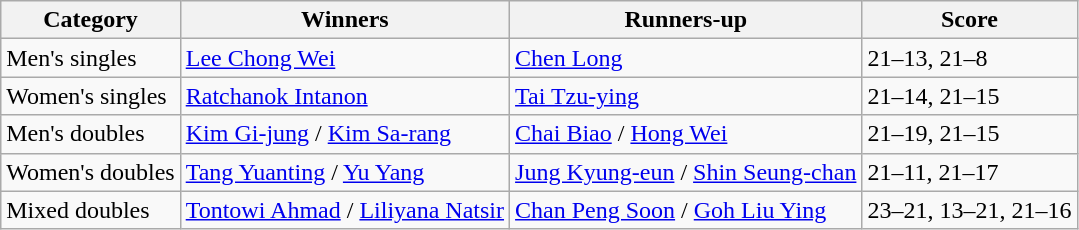<table class=wikitable style="white-space:nowrap;">
<tr>
<th>Category</th>
<th>Winners</th>
<th>Runners-up</th>
<th>Score</th>
</tr>
<tr>
<td>Men's singles</td>
<td> <a href='#'>Lee Chong Wei</a></td>
<td> <a href='#'>Chen Long</a></td>
<td>21–13, 21–8</td>
</tr>
<tr>
<td>Women's singles</td>
<td> <a href='#'>Ratchanok Intanon</a></td>
<td> <a href='#'>Tai Tzu-ying</a></td>
<td>21–14, 21–15</td>
</tr>
<tr>
<td>Men's doubles</td>
<td> <a href='#'>Kim Gi-jung</a> / <a href='#'>Kim Sa-rang</a></td>
<td> <a href='#'>Chai Biao</a> / <a href='#'>Hong Wei</a></td>
<td>21–19, 21–15</td>
</tr>
<tr>
<td>Women's doubles</td>
<td> <a href='#'>Tang Yuanting</a> / <a href='#'>Yu Yang</a></td>
<td> <a href='#'>Jung Kyung-eun</a> / <a href='#'>Shin Seung-chan</a></td>
<td>21–11, 21–17</td>
</tr>
<tr>
<td>Mixed doubles</td>
<td> <a href='#'>Tontowi Ahmad</a> / <a href='#'>Liliyana Natsir</a></td>
<td> <a href='#'>Chan Peng Soon</a> / <a href='#'>Goh Liu Ying</a></td>
<td>23–21, 13–21, 21–16</td>
</tr>
</table>
